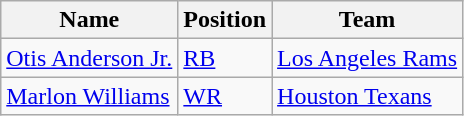<table class="wikitable">
<tr>
<th>Name</th>
<th>Position</th>
<th>Team</th>
</tr>
<tr>
<td><a href='#'>Otis Anderson Jr.</a></td>
<td><a href='#'>RB</a></td>
<td><a href='#'>Los Angeles Rams</a></td>
</tr>
<tr>
<td><a href='#'>Marlon Williams</a></td>
<td><a href='#'>WR</a></td>
<td><a href='#'>Houston Texans</a></td>
</tr>
</table>
